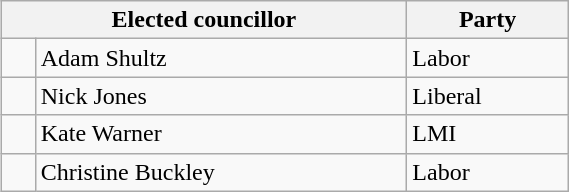<table class="wikitable" style="float:right;clear:right;width:30%">
<tr>
<th colspan="2">Elected councillor</th>
<th>Party</th>
</tr>
<tr>
<td> </td>
<td>Adam Shultz</td>
<td>Labor</td>
</tr>
<tr>
<td> </td>
<td>Nick Jones</td>
<td>Liberal</td>
</tr>
<tr>
<td> </td>
<td>Kate Warner</td>
<td>LMI</td>
</tr>
<tr>
<td> </td>
<td>Christine Buckley</td>
<td>Labor</td>
</tr>
</table>
